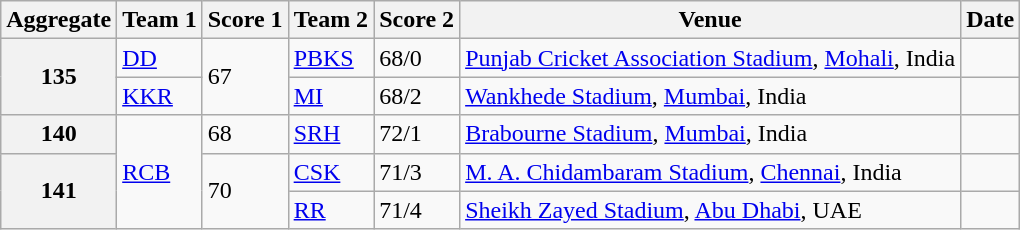<table class="wikitable">
<tr>
<th>Aggregate</th>
<th>Team 1</th>
<th>Score 1</th>
<th>Team 2</th>
<th>Score 2</th>
<th>Venue</th>
<th>Date</th>
</tr>
<tr>
<th rowspan=2>135</th>
<td><a href='#'>DD</a></td>
<td rowspan=2>67</td>
<td><a href='#'>PBKS</a></td>
<td>68/0</td>
<td><a href='#'>Punjab Cricket Association Stadium</a>, <a href='#'>Mohali</a>, India</td>
<td></td>
</tr>
<tr>
<td><a href='#'>KKR</a></td>
<td><a href='#'>MI</a></td>
<td>68/2</td>
<td><a href='#'>Wankhede Stadium</a>, <a href='#'>Mumbai</a>, India</td>
<td></td>
</tr>
<tr>
<th>140</th>
<td rowspan=3><a href='#'>RCB</a></td>
<td>68</td>
<td><a href='#'>SRH</a></td>
<td>72/1</td>
<td><a href='#'>Brabourne Stadium</a>, <a href='#'>Mumbai</a>, India</td>
<td></td>
</tr>
<tr>
<th rowspan=2>141</th>
<td rowspan=2>70</td>
<td><a href='#'>CSK</a></td>
<td>71/3</td>
<td><a href='#'>M. A. Chidambaram Stadium</a>, <a href='#'>Chennai</a>, India</td>
<td></td>
</tr>
<tr>
<td><a href='#'>RR</a></td>
<td>71/4</td>
<td><a href='#'>Sheikh Zayed Stadium</a>, <a href='#'>Abu Dhabi</a>, UAE</td>
<td></td>
</tr>
</table>
